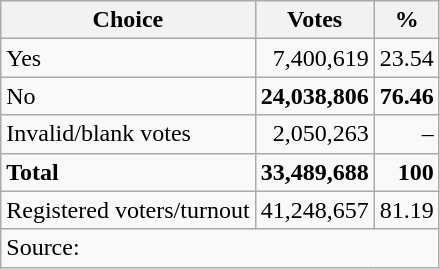<table class=wikitable style=text-align:right>
<tr>
<th>Choice</th>
<th>Votes</th>
<th>%</th>
</tr>
<tr>
<td align=left>Yes</td>
<td>7,400,619</td>
<td>23.54</td>
</tr>
<tr>
<td align=left> No</td>
<td><strong>24,038,806</strong></td>
<td><strong>76.46</strong></td>
</tr>
<tr>
<td align=left>Invalid/blank votes</td>
<td>2,050,263</td>
<td>–</td>
</tr>
<tr>
<td align=left><strong>Total</strong></td>
<td><strong>33,489,688</strong></td>
<td><strong>100</strong></td>
</tr>
<tr>
<td align=left>Registered voters/turnout</td>
<td>41,248,657</td>
<td>81.19</td>
</tr>
<tr>
<td align=left colspan=3>Source: </td>
</tr>
</table>
